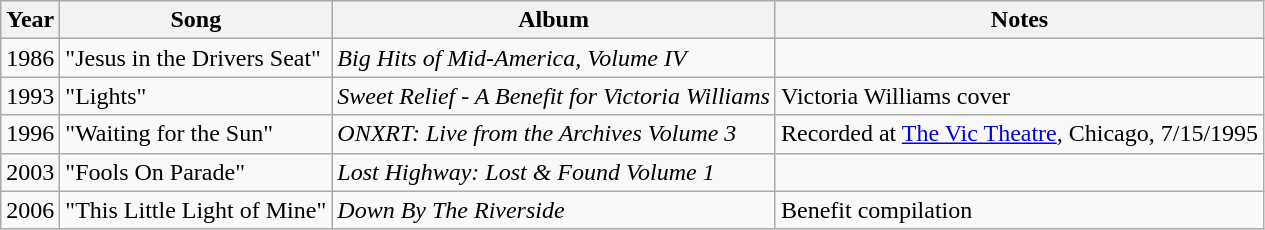<table class="wikitable">
<tr>
<th>Year</th>
<th>Song</th>
<th>Album</th>
<th>Notes</th>
</tr>
<tr>
<td>1986</td>
<td>"Jesus in the Drivers Seat"</td>
<td><em>Big Hits of Mid-America, Volume IV</em></td>
<td></td>
</tr>
<tr>
<td>1993</td>
<td>"Lights"</td>
<td><em>Sweet Relief - A Benefit for Victoria Williams</em></td>
<td>Victoria Williams cover</td>
</tr>
<tr>
<td>1996</td>
<td>"Waiting for the Sun"</td>
<td><em>ONXRT: Live from the Archives Volume 3</em></td>
<td>Recorded at <a href='#'>The Vic Theatre</a>, Chicago, 7/15/1995</td>
</tr>
<tr>
<td>2003</td>
<td>"Fools On Parade"</td>
<td><em>Lost Highway: Lost & Found Volume 1</em></td>
<td></td>
</tr>
<tr>
<td>2006</td>
<td>"This Little Light of Mine"</td>
<td><em>Down By The Riverside</em></td>
<td>Benefit compilation</td>
</tr>
</table>
